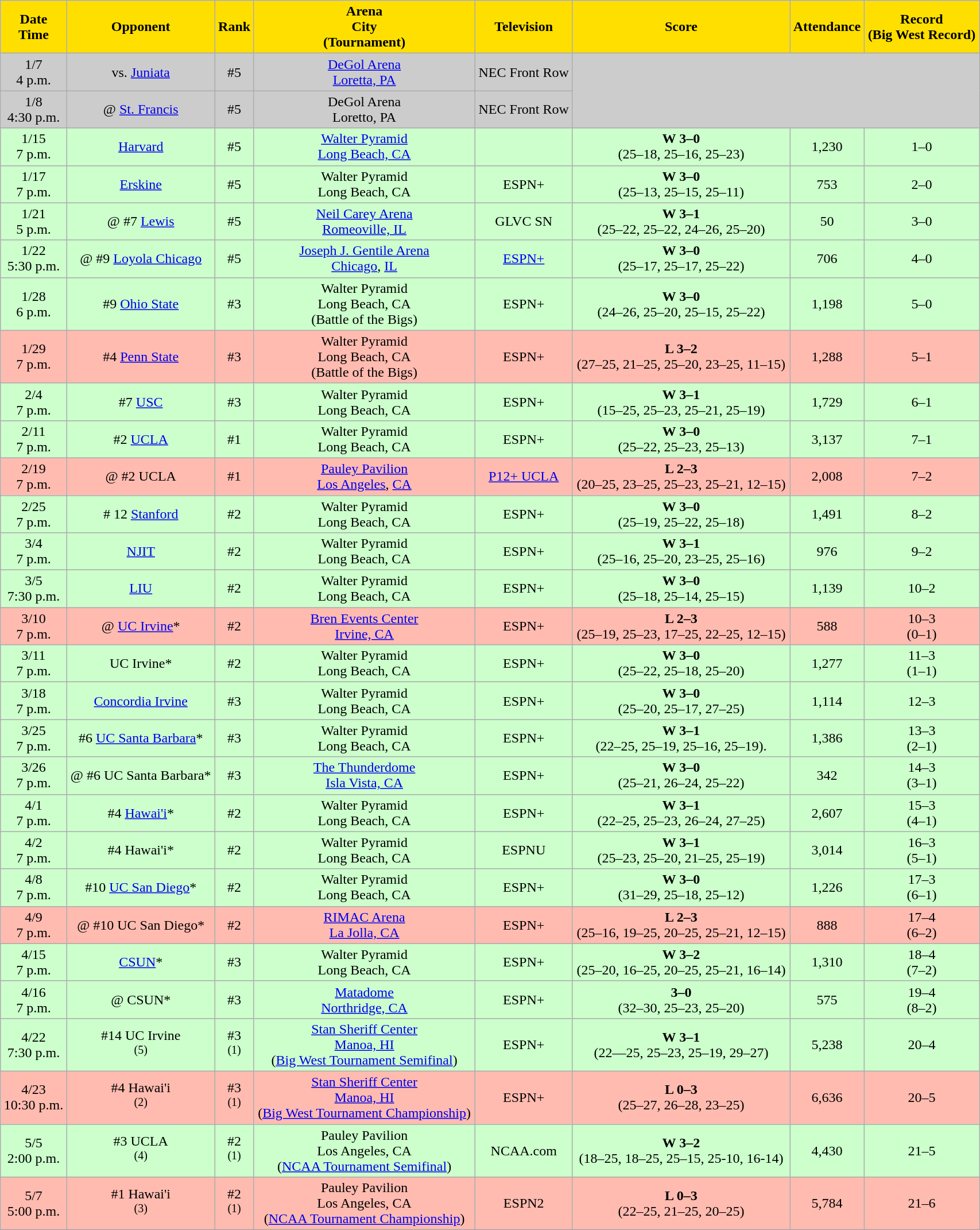<table class="wikitable sortable" style="width:90%">
<tr>
<th style="background:#FFDF00; color:#000000;" scope="col">Date<br>Time</th>
<th style="background:#FFDF00; color:#000000;" scope="col">Opponent</th>
<th style="background:#FFDF00; color:#000000;" scope="col">Rank</th>
<th style="background:#FFDF00; color:#000000;" scope="col">Arena<br>City<br>(Tournament)</th>
<th style="background:#FFDF00; color:#000000;" scope="col">Television</th>
<th style="background:#FFDF00; color:#000000;" scope="col">Score</th>
<th style="background:#FFDF00; color:#000000;" scope="col">Attendance</th>
<th style="background:#FFDF00; color:#000000;" scope="col">Record<br>(Big West Record)</th>
</tr>
<tr align="center" bgcolor="#CCCCCC">
<td>1/7<br>4 p.m.</td>
<td>vs. <a href='#'>Juniata</a></td>
<td>#5</td>
<td><a href='#'>DeGol Arena</a><br><a href='#'>Loretta, PA</a></td>
<td>NEC Front Row</td>
<td rowspan="2" colspan=3></td>
</tr>
<tr align="center" bgcolor="#CCCCCC">
<td>1/8<br>4:30 p.m.</td>
<td>@ <a href='#'>St. Francis</a></td>
<td>#5</td>
<td>DeGol Arena<br>Loretto, PA</td>
<td>NEC Front Row</td>
</tr>
<tr align="center" bgcolor="#ccffcc">
<td>1/15<br>7 p.m.</td>
<td><a href='#'>Harvard</a></td>
<td>#5</td>
<td><a href='#'>Walter Pyramid</a><br><a href='#'>Long Beach, CA</a></td>
<td></td>
<td><strong>W 3–0</strong><br>(25–18, 25–16, 25–23)</td>
<td>1,230</td>
<td>1–0</td>
</tr>
<tr align="center" bgcolor="#ccffcc">
<td>1/17<br>7 p.m.</td>
<td><a href='#'>Erskine</a></td>
<td>#5</td>
<td>Walter Pyramid<br>Long Beach, CA</td>
<td>ESPN+</td>
<td><strong>W 3–0</strong><br>(25–13, 25–15, 25–11)</td>
<td>753</td>
<td>2–0</td>
</tr>
<tr align="center" bgcolor="#ccffcc">
<td>1/21<br>5 p.m.</td>
<td>@ #7 <a href='#'>Lewis</a></td>
<td>#5</td>
<td><a href='#'>Neil Carey Arena</a><br><a href='#'>Romeoville, IL</a></td>
<td>GLVC SN</td>
<td><strong>W 3–1</strong><br>(25–22, 25–22, 24–26, 25–20)</td>
<td>50</td>
<td>3–0</td>
</tr>
<tr align="center" bgcolor="#ccffcc">
<td>1/22<br>5:30 p.m.</td>
<td>@ #9 <a href='#'>Loyola Chicago</a></td>
<td>#5</td>
<td><a href='#'>Joseph J. Gentile Arena</a><br><a href='#'>Chicago</a>, <a href='#'>IL</a></td>
<td><a href='#'>ESPN+</a></td>
<td><strong>W 3–0</strong><br>(25–17, 25–17, 25–22)</td>
<td>706</td>
<td>4–0</td>
</tr>
<tr align="center" bgcolor="#ccffcc">
<td>1/28<br>6 p.m.</td>
<td>#9 <a href='#'>Ohio State</a></td>
<td>#3</td>
<td>Walter Pyramid<br>Long Beach, CA<br>(Battle of the Bigs)</td>
<td>ESPN+</td>
<td><strong>W 3–0</strong><br>(24–26, 25–20, 25–15, 25–22)</td>
<td>1,198</td>
<td>5–0</td>
</tr>
<tr align="center" bgcolor="#ffbbb">
<td>1/29<br>7 p.m.</td>
<td>#4 <a href='#'>Penn State</a></td>
<td>#3</td>
<td>Walter Pyramid<br>Long Beach, CA<br>(Battle of the Bigs)</td>
<td>ESPN+</td>
<td><strong>L 3–2</strong><br>(27–25, 21–25, 25–20, 23–25, 11–15)</td>
<td>1,288</td>
<td>5–1</td>
</tr>
<tr align="center" bgcolor="#ccffcc">
<td>2/4<br>7 p.m.</td>
<td>#7 <a href='#'>USC</a></td>
<td>#3</td>
<td>Walter Pyramid<br>Long Beach, CA</td>
<td>ESPN+</td>
<td><strong>W 3–1</strong><br>(15–25, 25–23, 25–21, 25–19)</td>
<td>1,729</td>
<td>6–1</td>
</tr>
<tr align="center" bgcolor="#ccffcc">
<td>2/11<br>7 p.m.</td>
<td>#2 <a href='#'>UCLA</a></td>
<td>#1</td>
<td>Walter Pyramid<br>Long Beach, CA</td>
<td>ESPN+</td>
<td><strong>W 3–0</strong><br>(25–22, 25–23, 25–13)</td>
<td>3,137</td>
<td>7–1</td>
</tr>
<tr align="center" bgcolor="#ffbbb">
<td>2/19<br>7 p.m.</td>
<td>@ #2 UCLA</td>
<td>#1</td>
<td><a href='#'>Pauley Pavilion</a><br><a href='#'>Los Angeles</a>, <a href='#'>CA</a></td>
<td><a href='#'>P12+ UCLA</a></td>
<td><strong>L 2–3</strong><br>(20–25, 23–25, 25–23, 25–21, 12–15)</td>
<td>2,008</td>
<td>7–2</td>
</tr>
<tr align="center" bgcolor="#ccffcc">
<td>2/25<br>7 p.m.</td>
<td># 12 <a href='#'>Stanford</a></td>
<td>#2</td>
<td>Walter Pyramid<br>Long Beach, CA</td>
<td>ESPN+</td>
<td><strong>W 3–0</strong><br>(25–19, 25–22, 25–18)</td>
<td>1,491</td>
<td>8–2</td>
</tr>
<tr align="center" bgcolor="#ccffcc">
<td>3/4<br>7 p.m.</td>
<td><a href='#'>NJIT</a></td>
<td>#2</td>
<td>Walter Pyramid<br>Long Beach, CA</td>
<td>ESPN+</td>
<td><strong>W 3–1</strong><br>(25–16, 25–20, 23–25, 25–16)</td>
<td>976</td>
<td>9–2</td>
</tr>
<tr align="center" bgcolor="#ccffcc">
<td>3/5<br>7:30 p.m.</td>
<td><a href='#'>LIU</a></td>
<td>#2</td>
<td>Walter Pyramid<br>Long Beach, CA</td>
<td>ESPN+</td>
<td><strong>W 3–0</strong><br>(25–18, 25–14, 25–15)</td>
<td>1,139</td>
<td>10–2</td>
</tr>
<tr align="center" bgcolor="#ffbbb">
<td>3/10<br>7 p.m.</td>
<td>@ <a href='#'>UC Irvine</a>*</td>
<td>#2</td>
<td><a href='#'>Bren Events Center</a><br><a href='#'>Irvine, CA</a></td>
<td>ESPN+</td>
<td><strong>L 2–3</strong><br>(25–19, 25–23, 17–25, 22–25, 12–15)</td>
<td>588</td>
<td>10–3<br>(0–1)</td>
</tr>
<tr align="center" bgcolor="#ccffcc">
<td>3/11<br>7 p.m.</td>
<td>UC Irvine*</td>
<td>#2</td>
<td>Walter Pyramid<br>Long Beach, CA</td>
<td>ESPN+</td>
<td><strong>W 3–0</strong><br>(25–22, 25–18, 25–20)</td>
<td>1,277</td>
<td>11–3<br>(1–1)</td>
</tr>
<tr align="center" bgcolor="#ccffcc">
<td>3/18<br>7 p.m.</td>
<td><a href='#'>Concordia Irvine</a></td>
<td>#3</td>
<td>Walter Pyramid<br>Long Beach, CA</td>
<td>ESPN+</td>
<td><strong>W 3–0</strong><br>(25–20, 25–17, 27–25)</td>
<td>1,114</td>
<td>12–3</td>
</tr>
<tr align="center" bgcolor="#ccffcc">
<td>3/25<br>7 p.m.</td>
<td>#6 <a href='#'>UC Santa Barbara</a>*</td>
<td>#3</td>
<td>Walter Pyramid<br>Long Beach, CA</td>
<td>ESPN+</td>
<td><strong>W 3–1</strong><br>(22–25, 25–19, 25–16, 25–19).</td>
<td>1,386</td>
<td>13–3<br>(2–1)</td>
</tr>
<tr align="center" bgcolor="#ccffcc">
<td>3/26<br>7 p.m.</td>
<td>@ #6 UC Santa Barbara*</td>
<td>#3</td>
<td><a href='#'>The Thunderdome</a><br><a href='#'>Isla Vista, CA</a></td>
<td>ESPN+</td>
<td><strong>W 3–0</strong><br>(25–21, 26–24, 25–22)</td>
<td>342</td>
<td>14–3<br>(3–1)</td>
</tr>
<tr align="center" bgcolor="#ccffcc">
<td>4/1<br>7 p.m.</td>
<td>#4 <a href='#'>Hawai'i</a>*</td>
<td>#2</td>
<td>Walter Pyramid<br>Long Beach, CA</td>
<td>ESPN+</td>
<td><strong>W 3–1</strong><br>(22–25, 25–23, 26–24, 27–25)</td>
<td>2,607</td>
<td>15–3<br>(4–1)</td>
</tr>
<tr align="center" bgcolor="#ccffcc">
<td>4/2<br>7 p.m.</td>
<td>#4 Hawai'i*</td>
<td>#2</td>
<td>Walter Pyramid<br>Long Beach, CA</td>
<td>ESPNU</td>
<td><strong>W 3–1</strong><br>(25–23, 25–20, 21–25, 25–19)</td>
<td>3,014</td>
<td>16–3<br>(5–1)</td>
</tr>
<tr align="center" bgcolor="#ccffcc">
<td>4/8<br>7 p.m.</td>
<td>#10 <a href='#'>UC San Diego</a>*</td>
<td>#2</td>
<td>Walter Pyramid<br>Long Beach, CA</td>
<td>ESPN+</td>
<td><strong>W 3–0</strong><br>(31–29, 25–18, 25–12)</td>
<td>1,226</td>
<td>17–3<br>(6–1)</td>
</tr>
<tr align="center" bgcolor="#ffbbb">
<td>4/9<br>7 p.m.</td>
<td>@ #10 UC San Diego*</td>
<td>#2</td>
<td><a href='#'>RIMAC Arena</a><br><a href='#'>La Jolla, CA</a></td>
<td>ESPN+</td>
<td><strong>L 2–3</strong><br>(25–16, 19–25, 20–25, 25–21, 12–15)</td>
<td>888</td>
<td>17–4<br>(6–2)</td>
</tr>
<tr align="center" bgcolor="#ccffcc">
<td>4/15<br>7 p.m.</td>
<td><a href='#'>CSUN</a>*</td>
<td>#3</td>
<td>Walter Pyramid<br>Long Beach, CA</td>
<td>ESPN+</td>
<td><strong>W 3–2</strong><br>(25–20, 16–25, 20–25, 25–21, 16–14)</td>
<td>1,310</td>
<td>18–4<br>(7–2)</td>
</tr>
<tr align="center" bgcolor="#ccffcc">
<td>4/16<br>7 p.m.</td>
<td>@ CSUN*</td>
<td>#3</td>
<td><a href='#'>Matadome</a><br><a href='#'>Northridge, CA</a></td>
<td>ESPN+</td>
<td><strong> 3–0</strong><br>(32–30, 25–23, 25–20)</td>
<td>575</td>
<td>19–4<br>(8–2)</td>
</tr>
<tr align="center" bgcolor="#ccffcc">
<td>4/22<br>7:30 p.m.</td>
<td>#14 UC Irvine <br><sup>(5)</sup></td>
<td>#3 <br><sup>(1)</sup></td>
<td><a href='#'>Stan Sheriff Center</a><br><a href='#'>Manoa, HI</a><br>(<a href='#'>Big West Tournament Semifinal</a>)</td>
<td>ESPN+</td>
<td><strong>W 3–1</strong><br>(22—25, 25–23, 25–19, 29–27)</td>
<td>5,238</td>
<td>20–4</td>
</tr>
<tr align="center" bgcolor="#ffbbb">
<td>4/23<br>10:30 p.m.</td>
<td>#4 Hawai'i <br><sup>(2)</sup></td>
<td>#3 <br><sup>(1)</sup></td>
<td><a href='#'>Stan Sheriff Center</a><br><a href='#'>Manoa, HI</a><br>(<a href='#'>Big West Tournament Championship</a>)</td>
<td>ESPN+</td>
<td><strong>L 0–3</strong><br>(25–27, 26–28, 23–25)</td>
<td>6,636</td>
<td>20–5</td>
</tr>
<tr align="center" bgcolor="#ccffcc">
<td>5/5<br>2:00 p.m.</td>
<td>#3 UCLA <br><sup>(4)</sup></td>
<td>#2 <br><sup>(1)</sup></td>
<td>Pauley Pavilion<br>Los Angeles, CA<br>(<a href='#'>NCAA Tournament Semifinal</a>)</td>
<td>NCAA.com</td>
<td><strong>W 3–2</strong><br>(18–25, 18–25, 25–15, 25-10, 16-14)</td>
<td>4,430</td>
<td>21–5</td>
</tr>
<tr align="center" bgcolor="#ffbbb">
<td>5/7<br>5:00 p.m.</td>
<td>#1 Hawai'i <br><sup>(3)</sup></td>
<td>#2 <br><sup>(1)</sup></td>
<td>Pauley Pavilion<br>Los Angeles, CA<br>(<a href='#'>NCAA Tournament Championship</a>)</td>
<td>ESPN2</td>
<td><strong>L 0–3</strong><br>(22–25, 21–25, 20–25)</td>
<td>5,784</td>
<td>21–6</td>
</tr>
</table>
